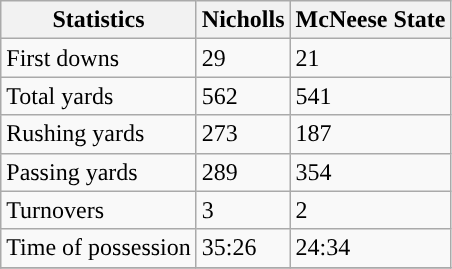<table class="wikitable">
<tr>
<th>Statistics</th>
<th>Nicholls</th>
<th>McNeese State</th>
</tr>
<tr>
<td>First downs</td>
<td>29</td>
<td>21</td>
</tr>
<tr>
<td>Total yards</td>
<td>562</td>
<td>541</td>
</tr>
<tr>
<td>Rushing yards</td>
<td>273</td>
<td>187</td>
</tr>
<tr>
<td>Passing yards</td>
<td>289</td>
<td>354</td>
</tr>
<tr>
<td>Turnovers</td>
<td>3</td>
<td>2</td>
</tr>
<tr>
<td>Time of possession</td>
<td>35:26</td>
<td>24:34</td>
</tr>
<tr>
</tr>
</table>
